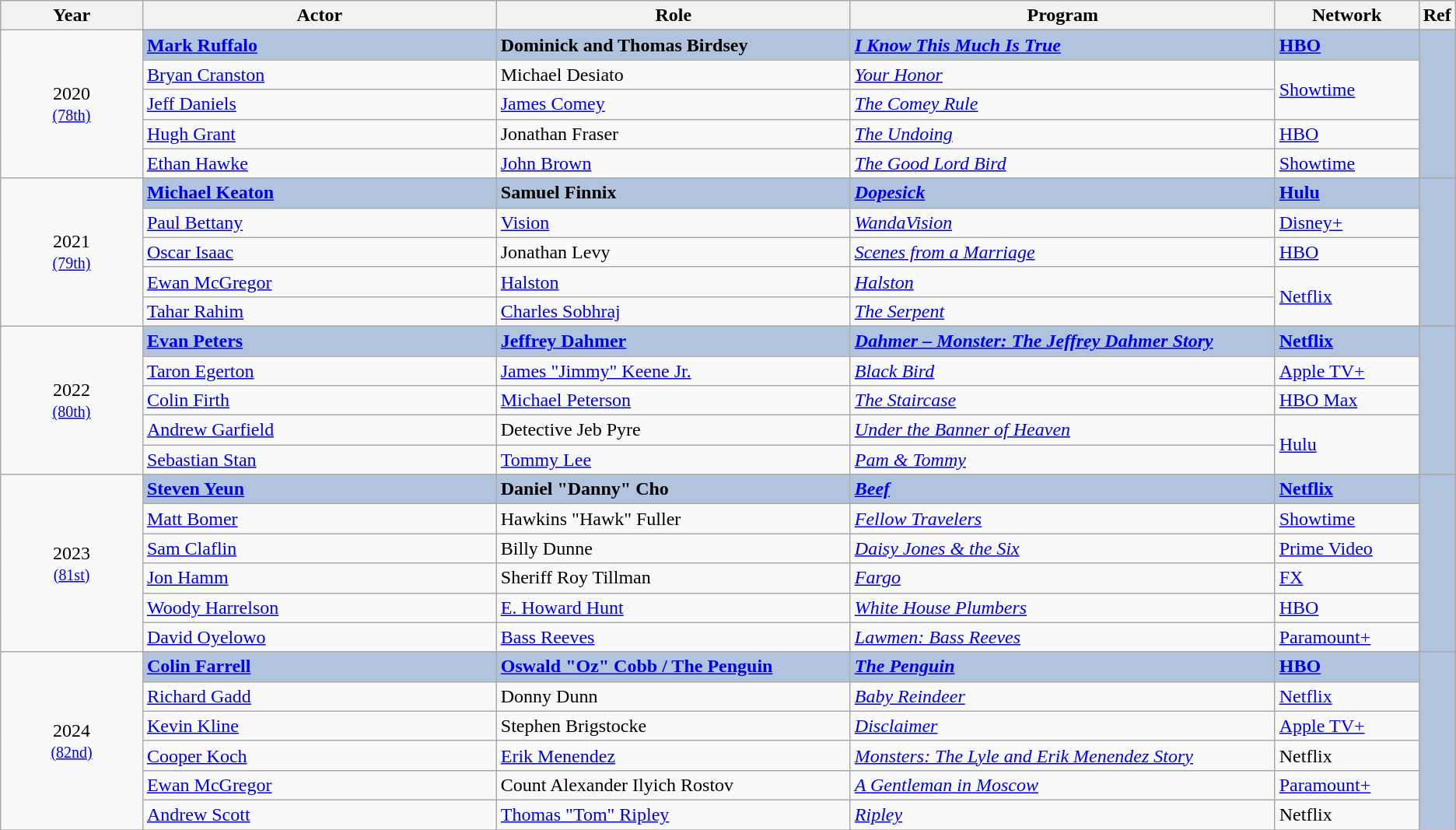<table class="wikitable">
<tr>
<th style="width:10%;">Year</th>
<th style="width:25%;">Actor</th>
<th style="width:25%;">Role</th>
<th style="width:30%;">Program</th>
<th style="width:10%;">Network</th>
<th style="width:5%;">Ref</th>
</tr>
<tr>
<td rowspan="6" style="text-align:center;">2020 <br><small> <a href='#'>(78th)</a></small></td>
</tr>
<tr style="background:#B0C4DE;">
<td><strong><a href='#'>Mark Ruffalo</a> </strong></td>
<td><strong>Dominick and Thomas Birdsey</strong></td>
<td><strong><em><a href='#'>I Know This Much Is True</a></em></strong></td>
<td><strong><a href='#'>HBO</a></strong></td>
<td rowspan="5"></td>
</tr>
<tr>
<td><a href='#'>Bryan Cranston</a></td>
<td>Michael Desiato</td>
<td><em><a href='#'>Your Honor</a></em></td>
<td rowspan="2"><a href='#'>Showtime</a></td>
</tr>
<tr>
<td><a href='#'>Jeff Daniels</a></td>
<td><a href='#'>James Comey</a></td>
<td><em><a href='#'>The Comey Rule</a></em></td>
</tr>
<tr>
<td><a href='#'>Hugh Grant</a></td>
<td>Jonathan Fraser</td>
<td><em><a href='#'>The Undoing</a></em></td>
<td><a href='#'>HBO</a></td>
</tr>
<tr>
<td><a href='#'>Ethan Hawke</a></td>
<td><a href='#'>John Brown</a></td>
<td><em><a href='#'>The Good Lord Bird</a></em></td>
<td><a href='#'>Showtime</a></td>
</tr>
<tr>
<td rowspan="6" style="text-align:center;">2021 <br><small> <a href='#'>(79th)</a></small></td>
</tr>
<tr style="background:#B0C4DE;">
<td><strong><a href='#'>Michael Keaton</a> </strong></td>
<td><strong>Samuel Finnix</strong></td>
<td><strong><em><a href='#'>Dopesick</a></em></strong></td>
<td><strong><a href='#'>Hulu</a></strong></td>
<td rowspan="5"></td>
</tr>
<tr>
<td><a href='#'>Paul Bettany</a></td>
<td><a href='#'>Vision</a></td>
<td><em><a href='#'>WandaVision</a></em></td>
<td><a href='#'>Disney+</a></td>
</tr>
<tr>
<td><a href='#'>Oscar Isaac</a></td>
<td>Jonathan Levy</td>
<td><em><a href='#'>Scenes from a Marriage</a></em></td>
<td><a href='#'>HBO</a></td>
</tr>
<tr>
<td><a href='#'>Ewan McGregor</a></td>
<td><a href='#'>Halston</a></td>
<td><em><a href='#'>Halston</a></em></td>
<td rowspan="2"><a href='#'>Netflix</a></td>
</tr>
<tr>
<td><a href='#'>Tahar Rahim</a></td>
<td><a href='#'>Charles Sobhraj</a></td>
<td><em><a href='#'>The Serpent</a></em></td>
</tr>
<tr>
<td rowspan="6" style="text-align:center;">2022 <br><small> <a href='#'>(80th)</a></small></td>
</tr>
<tr style="background:#B0C4DE;">
<td><strong><a href='#'>Evan Peters</a> </strong></td>
<td><strong><a href='#'>Jeffrey Dahmer</a></strong></td>
<td><strong><em><a href='#'>Dahmer – Monster: The Jeffrey Dahmer Story</a></em></strong></td>
<td><strong><a href='#'>Netflix</a></strong></td>
<td rowspan="5"></td>
</tr>
<tr>
<td><a href='#'>Taron Egerton</a></td>
<td><a href='#'>James "Jimmy" Keene Jr.</a></td>
<td><em><a href='#'>Black Bird</a></em></td>
<td><a href='#'>Apple TV+</a></td>
</tr>
<tr>
<td><a href='#'>Colin Firth </a></td>
<td><a href='#'>Michael Peterson</a></td>
<td><em><a href='#'>The Staircase</a></em></td>
<td><a href='#'>HBO Max</a></td>
</tr>
<tr>
<td><a href='#'>Andrew Garfield</a></td>
<td>Detective Jeb Pyre</td>
<td><em><a href='#'>Under the Banner of Heaven</a></em></td>
<td rowspan="2"><a href='#'>Hulu</a></td>
</tr>
<tr>
<td><a href='#'>Sebastian Stan</a></td>
<td><a href='#'>Tommy Lee</a></td>
<td><em><a href='#'>Pam & Tommy</a></em></td>
</tr>
<tr>
<td rowspan="7" style="text-align:center;">2023 <br><small> <a href='#'>(81st)</a></small></td>
</tr>
<tr style="background:#B0C4DE;">
<td><strong><a href='#'>Steven Yeun</a> </strong></td>
<td><strong>Daniel "Danny" Cho</strong></td>
<td><strong><em><a href='#'>Beef</a></em></strong></td>
<td><strong><a href='#'>Netflix</a></strong></td>
<td rowspan="7"></td>
</tr>
<tr>
<td><a href='#'>Matt Bomer</a></td>
<td>Hawkins "Hawk" Fuller</td>
<td><em><a href='#'>Fellow Travelers</a></em></td>
<td><a href='#'>Showtime</a></td>
</tr>
<tr>
<td><a href='#'>Sam Claflin</a></td>
<td>Billy Dunne</td>
<td><em><a href='#'>Daisy Jones & the Six</a></em></td>
<td><a href='#'>Prime Video</a></td>
</tr>
<tr>
<td><a href='#'>Jon Hamm</a></td>
<td>Sheriff Roy Tillman</td>
<td><em><a href='#'>Fargo</a></em></td>
<td><a href='#'>FX</a></td>
</tr>
<tr>
<td><a href='#'>Woody Harrelson</a></td>
<td><a href='#'>E. Howard Hunt</a></td>
<td><em><a href='#'>White House Plumbers</a></em></td>
<td><a href='#'>HBO</a></td>
</tr>
<tr>
<td><a href='#'>David Oyelowo</a></td>
<td><a href='#'>Bass Reeves</a></td>
<td><em><a href='#'>Lawmen: Bass Reeves</a></em></td>
<td><a href='#'>Paramount+</a></td>
</tr>
<tr>
<td rowspan="7" style="text-align:center;">2024 <br><small> <a href='#'>(82nd)</a></small></td>
</tr>
<tr style="background:#B0C4DE;">
<td><strong><a href='#'>Colin Farrell</a> </strong></td>
<td><strong><a href='#'>Oswald "Oz" Cobb / The Penguin</a></strong></td>
<td><strong><em><a href='#'>The Penguin</a></em></strong></td>
<td><strong><a href='#'>HBO</a></strong></td>
<td rowspan="7"></td>
</tr>
<tr>
<td><a href='#'>Richard Gadd</a></td>
<td>Donny Dunn</td>
<td><em><a href='#'>Baby Reindeer</a></em></td>
<td><a href='#'>Netflix</a></td>
</tr>
<tr>
<td><a href='#'>Kevin Kline</a></td>
<td>Stephen Brigstocke</td>
<td><em><a href='#'>Disclaimer</a></em></td>
<td><a href='#'>Apple TV+</a></td>
</tr>
<tr>
<td><a href='#'>Cooper Koch</a></td>
<td><a href='#'>Erik Menendez</a></td>
<td><em><a href='#'>Monsters: The Lyle and Erik Menendez Story</a></em></td>
<td>Netflix</td>
</tr>
<tr>
<td><a href='#'>Ewan McGregor</a></td>
<td>Count Alexander Ilyich Rostov</td>
<td><em><a href='#'>A Gentleman in Moscow</a></em></td>
<td><a href='#'>Paramount+</a></td>
</tr>
<tr>
<td><a href='#'>Andrew Scott</a></td>
<td><a href='#'>Thomas "Tom" Ripley</a></td>
<td><em><a href='#'>Ripley</a></em></td>
<td>Netflix</td>
</tr>
<tr>
</tr>
</table>
